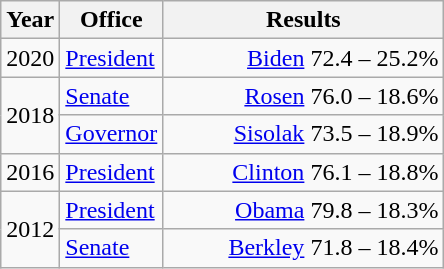<table class=wikitable>
<tr>
<th width="30">Year</th>
<th width="60">Office</th>
<th width="180">Results</th>
</tr>
<tr>
<td>2020</td>
<td><a href='#'>President</a></td>
<td align="right" ><a href='#'>Biden</a> 72.4 – 25.2%</td>
</tr>
<tr>
<td rowspan="2">2018</td>
<td><a href='#'>Senate</a></td>
<td align="right" ><a href='#'>Rosen</a> 76.0 – 18.6%</td>
</tr>
<tr>
<td><a href='#'>Governor</a></td>
<td align="right" ><a href='#'>Sisolak</a> 73.5 – 18.9%</td>
</tr>
<tr>
<td>2016</td>
<td><a href='#'>President</a></td>
<td align="right" ><a href='#'>Clinton</a> 76.1 – 18.8%</td>
</tr>
<tr>
<td rowspan="2">2012</td>
<td><a href='#'>President</a></td>
<td align="right" ><a href='#'>Obama</a> 79.8 – 18.3%</td>
</tr>
<tr>
<td><a href='#'>Senate</a></td>
<td align="right" ><a href='#'>Berkley</a> 71.8 – 18.4%</td>
</tr>
</table>
